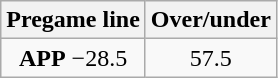<table class="wikitable">
<tr align="center">
<th style=>Pregame line</th>
<th style=>Over/under</th>
</tr>
<tr align="center">
<td><strong>APP</strong> −28.5</td>
<td>57.5</td>
</tr>
</table>
